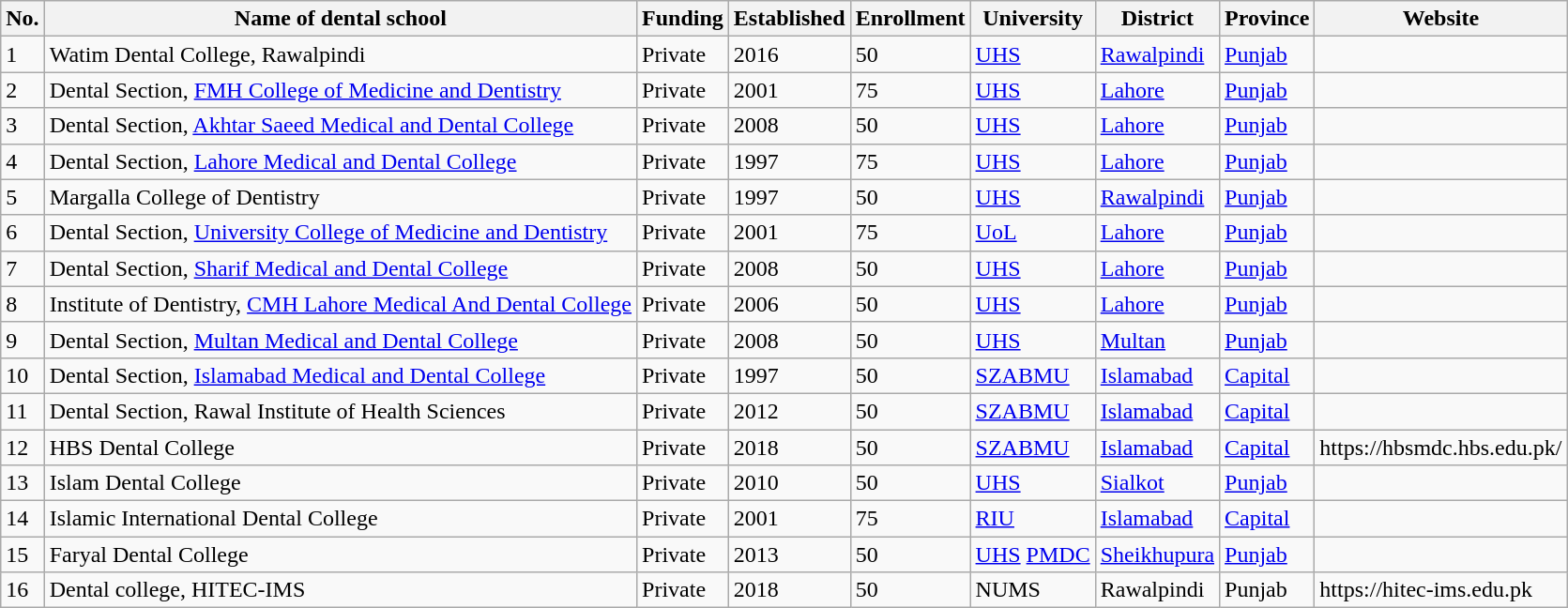<table class="wikitable sortable">
<tr>
<th>No.</th>
<th>Name of dental school</th>
<th>Funding</th>
<th>Established</th>
<th>Enrollment</th>
<th>University</th>
<th>District</th>
<th>Province</th>
<th>Website</th>
</tr>
<tr>
<td>1</td>
<td>Watim Dental College, Rawalpindi</td>
<td>Private</td>
<td>2016</td>
<td>50</td>
<td><a href='#'>UHS</a></td>
<td><a href='#'>Rawalpindi</a></td>
<td><a href='#'>Punjab</a></td>
<td></td>
</tr>
<tr>
<td>2</td>
<td>Dental Section, <a href='#'>FMH College of Medicine and Dentistry</a></td>
<td>Private</td>
<td>2001</td>
<td>75</td>
<td><a href='#'>UHS</a></td>
<td><a href='#'>Lahore</a></td>
<td><a href='#'>Punjab</a></td>
<td></td>
</tr>
<tr>
<td>3</td>
<td>Dental Section, <a href='#'>Akhtar Saeed Medical and Dental College</a></td>
<td>Private</td>
<td>2008</td>
<td>50</td>
<td><a href='#'>UHS</a></td>
<td><a href='#'>Lahore</a></td>
<td><a href='#'>Punjab</a></td>
<td></td>
</tr>
<tr>
<td>4</td>
<td>Dental Section, <a href='#'>Lahore Medical and Dental College</a></td>
<td>Private</td>
<td>1997</td>
<td>75</td>
<td><a href='#'>UHS</a></td>
<td><a href='#'>Lahore</a></td>
<td><a href='#'>Punjab</a></td>
<td></td>
</tr>
<tr>
<td>5</td>
<td>Margalla College of Dentistry</td>
<td>Private</td>
<td>1997</td>
<td>50</td>
<td><a href='#'>UHS</a></td>
<td><a href='#'>Rawalpindi</a></td>
<td><a href='#'>Punjab</a></td>
<td></td>
</tr>
<tr>
<td>6</td>
<td>Dental Section, <a href='#'>University College of Medicine and Dentistry</a></td>
<td>Private</td>
<td>2001</td>
<td>75</td>
<td><a href='#'>UoL</a></td>
<td><a href='#'>Lahore</a></td>
<td><a href='#'>Punjab</a></td>
<td></td>
</tr>
<tr>
<td>7</td>
<td>Dental Section, <a href='#'>Sharif Medical and Dental College</a></td>
<td>Private</td>
<td>2008</td>
<td>50</td>
<td><a href='#'>UHS</a></td>
<td><a href='#'>Lahore</a></td>
<td><a href='#'>Punjab</a></td>
<td></td>
</tr>
<tr>
<td>8</td>
<td>Institute of Dentistry, <a href='#'>CMH Lahore Medical And Dental College</a></td>
<td>Private</td>
<td>2006</td>
<td>50</td>
<td><a href='#'>UHS</a></td>
<td><a href='#'>Lahore</a></td>
<td><a href='#'>Punjab</a></td>
<td></td>
</tr>
<tr>
<td>9</td>
<td>Dental Section, <a href='#'>Multan Medical and Dental College</a></td>
<td>Private</td>
<td>2008</td>
<td>50</td>
<td><a href='#'>UHS</a></td>
<td><a href='#'>Multan</a></td>
<td><a href='#'>Punjab</a></td>
<td></td>
</tr>
<tr>
<td>10</td>
<td>Dental Section, <a href='#'>Islamabad Medical and Dental College</a></td>
<td>Private</td>
<td>1997</td>
<td>50</td>
<td><a href='#'>SZABMU</a></td>
<td><a href='#'>Islamabad</a></td>
<td><a href='#'>Capital</a></td>
<td></td>
</tr>
<tr>
<td>11</td>
<td>Dental Section, Rawal Institute of Health Sciences</td>
<td>Private</td>
<td>2012</td>
<td>50</td>
<td><a href='#'>SZABMU</a></td>
<td><a href='#'>Islamabad</a></td>
<td><a href='#'>Capital</a></td>
<td></td>
</tr>
<tr>
<td>12</td>
<td>HBS Dental College</td>
<td>Private</td>
<td>2018</td>
<td>50</td>
<td><a href='#'>SZABMU</a></td>
<td><a href='#'>Islamabad</a></td>
<td><a href='#'>Capital</a></td>
<td>https://hbsmdc.hbs.edu.pk/</td>
</tr>
<tr>
<td>13</td>
<td>Islam Dental College</td>
<td>Private</td>
<td>2010</td>
<td>50</td>
<td><a href='#'>UHS</a></td>
<td><a href='#'>Sialkot</a></td>
<td><a href='#'>Punjab</a></td>
<td></td>
</tr>
<tr>
<td>14</td>
<td>Islamic International Dental College</td>
<td>Private</td>
<td>2001</td>
<td>75</td>
<td><a href='#'>RIU</a></td>
<td><a href='#'>Islamabad</a></td>
<td><a href='#'>Capital</a></td>
<td></td>
</tr>
<tr>
<td>15</td>
<td>Faryal Dental College</td>
<td>Private</td>
<td>2013</td>
<td>50</td>
<td><a href='#'>UHS</a> <a href='#'>PMDC</a></td>
<td><a href='#'>Sheikhupura</a></td>
<td><a href='#'>Punjab</a></td>
<td></td>
</tr>
<tr>
<td>16</td>
<td>Dental college, HITEC-IMS</td>
<td>Private</td>
<td>2018</td>
<td>50</td>
<td>NUMS</td>
<td>Rawalpindi</td>
<td>Punjab</td>
<td>https://hitec-ims.edu.pk</td>
</tr>
</table>
